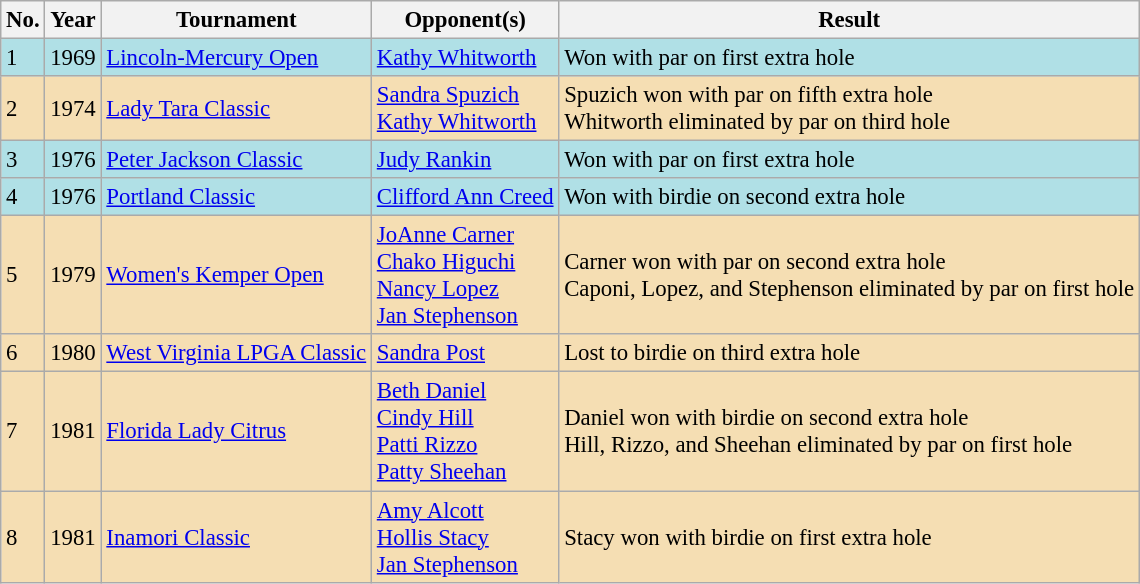<table class="wikitable" style="font-size:95%;">
<tr>
<th>No.</th>
<th>Year</th>
<th>Tournament</th>
<th>Opponent(s)</th>
<th>Result</th>
</tr>
<tr style="background:#B0E0E6;">
<td>1</td>
<td>1969</td>
<td><a href='#'>Lincoln-Mercury Open</a></td>
<td> <a href='#'>Kathy Whitworth</a></td>
<td>Won with par on first extra hole</td>
</tr>
<tr style="background:#F5DEB3;">
<td>2</td>
<td>1974</td>
<td><a href='#'>Lady Tara Classic</a></td>
<td> <a href='#'>Sandra Spuzich</a><br> <a href='#'>Kathy Whitworth</a></td>
<td>Spuzich won with par on fifth extra hole<br>Whitworth eliminated by par on third hole</td>
</tr>
<tr style="background:#B0E0E6;">
<td>3</td>
<td>1976</td>
<td><a href='#'>Peter Jackson Classic</a></td>
<td> <a href='#'>Judy Rankin</a></td>
<td>Won with par on first extra hole</td>
</tr>
<tr style="background:#B0E0E6;">
<td>4</td>
<td>1976</td>
<td><a href='#'>Portland Classic</a></td>
<td> <a href='#'>Clifford Ann Creed</a></td>
<td>Won with birdie on second extra hole</td>
</tr>
<tr style="background:#F5DEB3;">
<td>5</td>
<td>1979</td>
<td><a href='#'>Women's Kemper Open</a></td>
<td> <a href='#'>JoAnne Carner</a><br> <a href='#'>Chako Higuchi</a><br> <a href='#'>Nancy Lopez</a><br> <a href='#'>Jan Stephenson</a></td>
<td>Carner won with par on second extra hole<br>Caponi, Lopez, and Stephenson eliminated by par on first hole</td>
</tr>
<tr style="background:#F5DEB3;">
<td>6</td>
<td>1980</td>
<td><a href='#'>West Virginia LPGA Classic</a></td>
<td> <a href='#'>Sandra Post</a></td>
<td>Lost to birdie on third extra hole</td>
</tr>
<tr style="background:#F5DEB3;">
<td>7</td>
<td>1981</td>
<td><a href='#'>Florida Lady Citrus</a></td>
<td> <a href='#'>Beth Daniel</a><br> <a href='#'>Cindy Hill</a><br> <a href='#'>Patti Rizzo</a><br> <a href='#'>Patty Sheehan</a></td>
<td>Daniel won with birdie on second extra hole<br>Hill, Rizzo, and Sheehan eliminated by par on first hole</td>
</tr>
<tr style="background:#F5DEB3;">
<td>8</td>
<td>1981</td>
<td><a href='#'>Inamori Classic</a></td>
<td> <a href='#'>Amy Alcott</a><br> <a href='#'>Hollis Stacy</a><br> <a href='#'>Jan Stephenson</a></td>
<td>Stacy won with birdie on first extra hole</td>
</tr>
</table>
